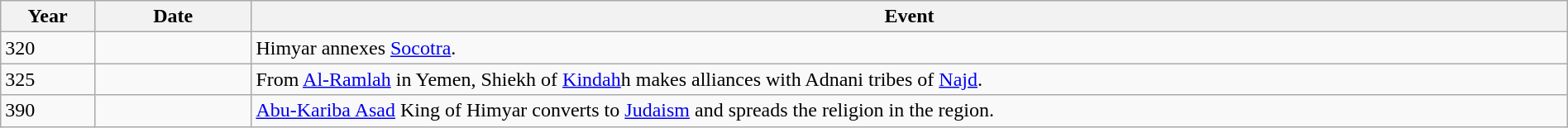<table class="wikitable" width="100%">
<tr>
<th style="width:6%">Year</th>
<th style="width:10%">Date</th>
<th>Event</th>
</tr>
<tr>
<td>320</td>
<td></td>
<td>Himyar annexes <a href='#'>Socotra</a>.</td>
</tr>
<tr>
<td>325</td>
<td></td>
<td>From <a href='#'>Al-Ramlah</a> in Yemen, Shiekh of <a href='#'>Kindah</a>h makes alliances with Adnani tribes of <a href='#'>Najd</a>.</td>
</tr>
<tr>
<td>390</td>
<td></td>
<td><a href='#'>Abu-Kariba Asad</a> King of Himyar converts to <a href='#'>Judaism</a> and spreads the religion in the region.</td>
</tr>
</table>
